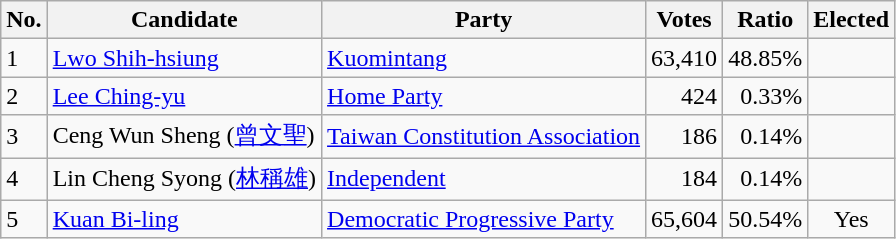<table class=wikitable>
<tr>
<th>No.</th>
<th>Candidate</th>
<th>Party</th>
<th>Votes</th>
<th>Ratio</th>
<th>Elected</th>
</tr>
<tr>
<td>1</td>
<td><a href='#'>Lwo Shih-hsiung</a></td>
<td><a href='#'>Kuomintang</a></td>
<td align="right">63,410</td>
<td align="right">48.85%</td>
<td></td>
</tr>
<tr>
<td>2</td>
<td><a href='#'>Lee Ching-yu</a></td>
<td> <a href='#'>Home Party</a></td>
<td align="right">424</td>
<td align="right">0.33%</td>
<td></td>
</tr>
<tr>
<td>3</td>
<td>Ceng Wun Sheng  (<a href='#'>曾文聖</a>)</td>
<td><a href='#'>Taiwan Constitution Association</a></td>
<td align="right">186</td>
<td align="right">0.14%</td>
<td></td>
</tr>
<tr>
<td>4</td>
<td>Lin Cheng Syong  (<a href='#'>林稱雄</a>)</td>
<td><a href='#'>Independent</a></td>
<td align="right">184</td>
<td align="right">0.14%</td>
<td></td>
</tr>
<tr>
<td>5</td>
<td><a href='#'>Kuan Bi-ling</a></td>
<td><a href='#'>Democratic Progressive Party</a></td>
<td align="right">65,604</td>
<td align="right">50.54%</td>
<td align="center">Yes</td>
</tr>
</table>
